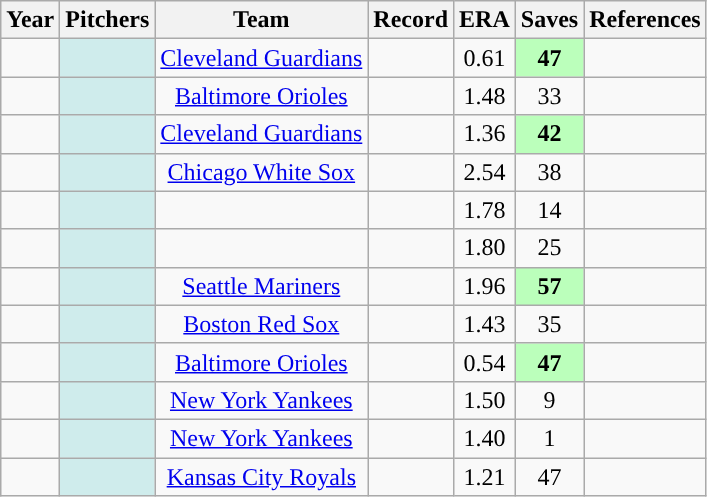<table class="wikitable sortable plainrowheaders" style="text-align:center">
<tr>
<th>Year</th>
<th>Pitchers</th>
<th>Team</th>
<th data-sort-type="number">Record</th>
<th>ERA</th>
<th>Saves</th>
<th class="unsortable">References</th>
</tr>
<tr>
<td></td>
<th scope="row" style="text-align:center; background:#cfecec;"></th>
<td><a href='#'>Cleveland Guardians</a></td>
<td></td>
<td>0.61</td>
<th style="background:#bfb;">47</th>
<td></td>
</tr>
<tr>
<td></td>
<th scope="row" style="text-align:center; background:#cfecec;"></th>
<td><a href='#'>Baltimore Orioles</a></td>
<td></td>
<td>1.48</td>
<td>33</td>
<td></td>
</tr>
<tr>
<td></td>
<th scope="row" style="text-align:center; background:#cfecec;"></th>
<td><a href='#'>Cleveland Guardians</a></td>
<td></td>
<td>1.36</td>
<th style="background:#bfb;">42</th>
<td></td>
</tr>
<tr>
<td></td>
<th scope="row" style="text-align:center; background:#cfecec;"> </th>
<td><a href='#'>Chicago White Sox</a></td>
<td></td>
<td>2.54</td>
<td>38</td>
<td></td>
</tr>
<tr>
<td></td>
<th scope="row" style="text-align:center; background:#cfecec;"> </th>
<td></td>
<td></td>
<td>1.78</td>
<td>14</td>
<td></td>
</tr>
<tr>
<td></td>
<th scope="row" style="text-align:center; background:#cfecec;"> </th>
<td></td>
<td></td>
<td>1.80</td>
<td>25</td>
<td></td>
</tr>
<tr>
<td></td>
<th scope="row" style="text-align:center; background:#cfecec;"> </th>
<td><a href='#'>Seattle Mariners</a></td>
<td></td>
<td>1.96</td>
<th style="background:#bfb;">57</th>
<td></td>
</tr>
<tr>
<td></td>
<th scope="row" style="text-align:center; background:#cfecec;"> </th>
<td><a href='#'>Boston Red Sox</a></td>
<td></td>
<td>1.43</td>
<td>35</td>
<td></td>
</tr>
<tr>
<td></td>
<th scope="row" style="text-align:center; background:#cfecec;"></th>
<td><a href='#'>Baltimore Orioles</a></td>
<td></td>
<td>0.54</td>
<th style="background:#bfb;">47</th>
<td></td>
</tr>
<tr>
<td></td>
<th scope="row" style="text-align:center; background:#cfecec;">  </th>
<td><a href='#'>New York Yankees</a></td>
<td></td>
<td>1.50</td>
<td>9</td>
<td></td>
</tr>
<tr>
<td></td>
<th scope="row" style="text-align:center; background:#cfecec;"> </th>
<td><a href='#'>New York Yankees</a></td>
<td></td>
<td>1.40</td>
<td>1</td>
<td></td>
</tr>
<tr>
<td></td>
<th scope="row" style="text-align:center; background:#cfecec;"></th>
<td><a href='#'>Kansas City Royals</a></td>
<td></td>
<td>1.21</td>
<td>47</td>
<td></td>
</tr>
</table>
